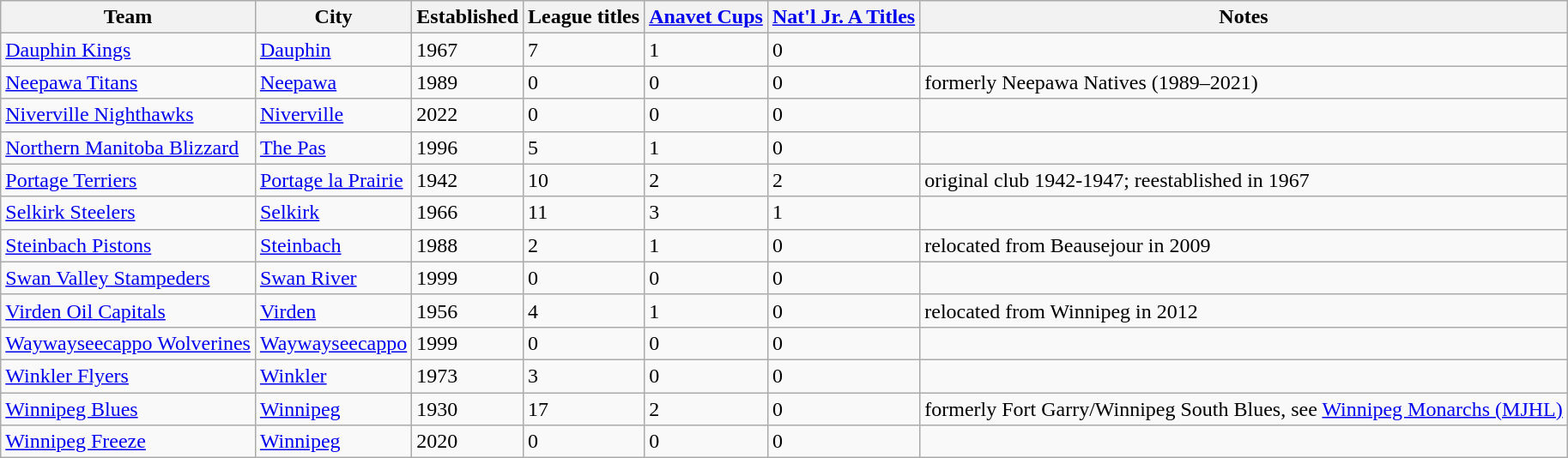<table class="wikitable">
<tr>
<th>Team</th>
<th>City</th>
<th>Established</th>
<th>League titles</th>
<th><a href='#'>Anavet Cups</a></th>
<th><a href='#'>Nat'l Jr. A Titles</a></th>
<th>Notes</th>
</tr>
<tr>
<td><a href='#'>Dauphin Kings</a></td>
<td><a href='#'>Dauphin</a></td>
<td>1967</td>
<td>7</td>
<td>1</td>
<td>0</td>
<td></td>
</tr>
<tr>
<td><a href='#'>Neepawa Titans</a></td>
<td><a href='#'>Neepawa</a></td>
<td>1989</td>
<td>0</td>
<td>0</td>
<td>0</td>
<td>formerly Neepawa Natives (1989–2021)</td>
</tr>
<tr>
<td><a href='#'>Niverville Nighthawks</a></td>
<td><a href='#'>Niverville</a></td>
<td>2022</td>
<td>0</td>
<td>0</td>
<td>0</td>
<td></td>
</tr>
<tr>
<td><a href='#'>Northern Manitoba Blizzard</a></td>
<td><a href='#'>The Pas</a></td>
<td>1996</td>
<td>5</td>
<td>1</td>
<td>0</td>
<td></td>
</tr>
<tr>
<td><a href='#'>Portage Terriers</a></td>
<td><a href='#'>Portage la Prairie</a></td>
<td>1942</td>
<td>10</td>
<td>2</td>
<td>2</td>
<td>original club 1942-1947; reestablished in 1967</td>
</tr>
<tr>
<td><a href='#'>Selkirk Steelers</a></td>
<td><a href='#'>Selkirk</a></td>
<td>1966</td>
<td>11</td>
<td>3</td>
<td>1</td>
<td></td>
</tr>
<tr>
<td><a href='#'>Steinbach Pistons</a></td>
<td><a href='#'>Steinbach</a></td>
<td>1988</td>
<td>2</td>
<td>1</td>
<td>0</td>
<td>relocated from Beausejour in 2009</td>
</tr>
<tr>
<td><a href='#'>Swan Valley Stampeders</a></td>
<td><a href='#'>Swan River</a></td>
<td>1999</td>
<td>0</td>
<td>0</td>
<td>0</td>
<td></td>
</tr>
<tr>
<td><a href='#'>Virden Oil Capitals</a></td>
<td><a href='#'>Virden</a></td>
<td>1956</td>
<td>4</td>
<td>1</td>
<td>0</td>
<td>relocated from Winnipeg in 2012</td>
</tr>
<tr>
<td><a href='#'>Waywayseecappo Wolverines</a></td>
<td><a href='#'>Waywayseecappo</a></td>
<td>1999</td>
<td>0</td>
<td>0</td>
<td>0</td>
<td></td>
</tr>
<tr>
<td><a href='#'>Winkler Flyers</a></td>
<td><a href='#'>Winkler</a></td>
<td>1973</td>
<td>3</td>
<td>0</td>
<td>0</td>
<td></td>
</tr>
<tr>
<td><a href='#'>Winnipeg Blues</a></td>
<td><a href='#'>Winnipeg</a></td>
<td>1930</td>
<td>17</td>
<td>2</td>
<td>0</td>
<td>formerly Fort Garry/Winnipeg South Blues, see <a href='#'>Winnipeg Monarchs (MJHL)</a></td>
</tr>
<tr>
<td><a href='#'>Winnipeg Freeze</a></td>
<td><a href='#'>Winnipeg</a></td>
<td>2020</td>
<td>0</td>
<td>0</td>
<td>0</td>
<td></td>
</tr>
</table>
